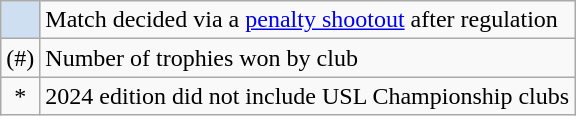<table class="wikitable">
<tr>
<td align="center" style="background-color:#CEDFF2"></td>
<td>Match decided via a <a href='#'>penalty shootout</a> after regulation<br></td>
</tr>
<tr>
<td align="center">(#)</td>
<td>Number of trophies won by club</td>
</tr>
<tr>
<td align="center">*</td>
<td>2024 edition did not include USL Championship clubs</td>
</tr>
</table>
